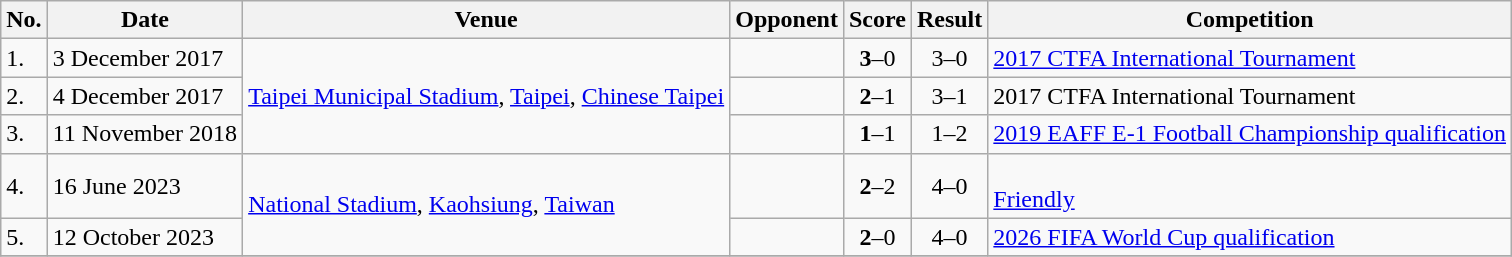<table class="wikitable" style="font-size:100%;">
<tr>
<th>No.</th>
<th>Date</th>
<th>Venue</th>
<th>Opponent</th>
<th>Score</th>
<th>Result</th>
<th>Competition</th>
</tr>
<tr>
<td>1.</td>
<td>3 December 2017</td>
<td rowspan=3><a href='#'>Taipei Municipal Stadium</a>, <a href='#'>Taipei</a>, <a href='#'>Chinese Taipei</a></td>
<td></td>
<td align=center><strong>3</strong>–0</td>
<td align=center>3–0</td>
<td><a href='#'>2017 CTFA International Tournament</a></td>
</tr>
<tr>
<td>2.</td>
<td>4 December 2017</td>
<td></td>
<td align=center><strong>2</strong>–1</td>
<td align=center>3–1</td>
<td>2017 CTFA International Tournament</td>
</tr>
<tr>
<td>3.</td>
<td>11 November 2018</td>
<td></td>
<td align=center><strong>1</strong>–1</td>
<td align=center>1–2</td>
<td><a href='#'>2019 EAFF E-1 Football Championship qualification</a></td>
</tr>
<tr>
<td>4.</td>
<td>16 June 2023</td>
<td rowspan=2><a href='#'>National Stadium</a>, <a href='#'>Kaohsiung</a>, <a href='#'>Taiwan</a></td>
<td></td>
<td align=center><strong>2</strong>–2</td>
<td align=center>4–0</td>
<td><br><a href='#'>Friendly</a></td>
</tr>
<tr>
<td>5.</td>
<td>12 October 2023</td>
<td></td>
<td align=center><strong>2</strong>–0</td>
<td align=center>4–0</td>
<td><a href='#'>2026 FIFA World Cup qualification</a></td>
</tr>
<tr>
</tr>
</table>
